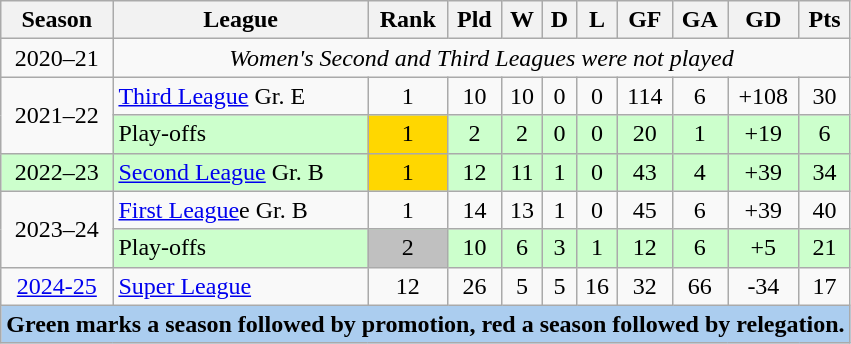<table class="wikitable">
<tr>
<th>Season</th>
<th>League</th>
<th>Rank</th>
<th>Pld</th>
<th>W</th>
<th>D</th>
<th>L</th>
<th>GF</th>
<th>GA</th>
<th>GD</th>
<th>Pts</th>
</tr>
<tr align=center>
<td>2020–21</td>
<td colspan=10><em>Women's Second and Third Leagues were not played</em></td>
</tr>
<tr align=center>
<td rowspan=2>2021–22</td>
<td align=left><a href='#'>Third League</a> Gr. E</td>
<td>1 </td>
<td>10</td>
<td>10</td>
<td>0</td>
<td>0</td>
<td>114</td>
<td>6</td>
<td>+108</td>
<td>30</td>
</tr>
<tr align=center bgcolor=#cfc>
<td align=left>Play-offs</td>
<td bgcolor=gold>1 </td>
<td>2</td>
<td>2</td>
<td>0</td>
<td>0</td>
<td>20</td>
<td>1</td>
<td>+19</td>
<td>6</td>
</tr>
<tr align=center bgcolor=#cfc>
<td>2022–23</td>
<td align=left><a href='#'>Second League</a> Gr. B</td>
<td bgcolor=gold>1 </td>
<td>12</td>
<td>11</td>
<td>1</td>
<td>0</td>
<td>43</td>
<td>4</td>
<td>+39</td>
<td>34</td>
</tr>
<tr align=center>
<td rowspan=2>2023–24</td>
<td align=left><a href='#'>First League</a>e Gr. B</td>
<td>1 </td>
<td>14</td>
<td>13</td>
<td>1</td>
<td>0</td>
<td>45</td>
<td>6</td>
<td>+39</td>
<td>40</td>
</tr>
<tr align=center bgcolor=#cfc>
<td align=left>Play-offs</td>
<td bgcolor=silver>2 </td>
<td>10</td>
<td>6</td>
<td>3</td>
<td>1</td>
<td>12</td>
<td>6</td>
<td>+5</td>
<td>21</td>
</tr>
<tr align=center>
<td><a href='#'>2024-25</a></td>
<td align=left><a href='#'>Super League</a></td>
<td>12</td>
<td>26</td>
<td>5</td>
<td>5</td>
<td>16</td>
<td>32</td>
<td>66</td>
<td>-34</td>
<td>17</td>
</tr>
<tr bgcolor=#abcdef>
<td colspan=11 align=center><strong>Green marks a season followed by promotion, red a season followed by relegation.</strong></td>
</tr>
</table>
